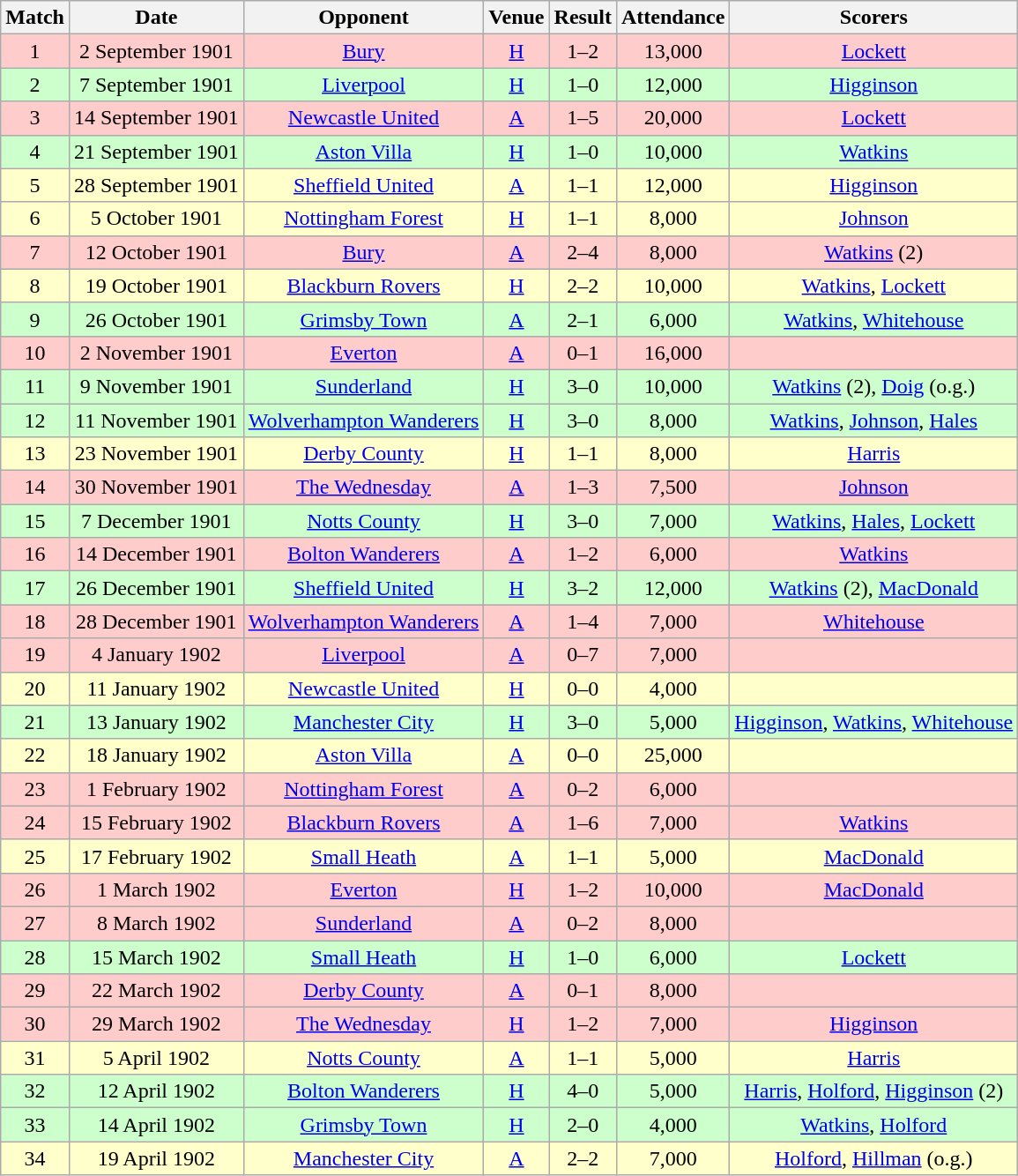<table class="wikitable" style="font-size:100%; text-align:center">
<tr>
<th>Match</th>
<th>Date</th>
<th>Opponent</th>
<th>Venue</th>
<th>Result</th>
<th>Attendance</th>
<th>Scorers</th>
</tr>
<tr style="background-color: #FFCCCC;">
<td>1</td>
<td>2 September 1901</td>
<td><a href='#'>Bury</a></td>
<td><a href='#'>H</a></td>
<td>1–2</td>
<td>13,000</td>
<td><a href='#'>Lockett</a></td>
</tr>
<tr style="background-color: #CCFFCC;">
<td>2</td>
<td>7 September 1901</td>
<td><a href='#'>Liverpool</a></td>
<td><a href='#'>H</a></td>
<td>1–0</td>
<td>12,000</td>
<td><a href='#'>Higginson</a></td>
</tr>
<tr style="background-color: #FFCCCC;">
<td>3</td>
<td>14 September 1901</td>
<td><a href='#'>Newcastle United</a></td>
<td><a href='#'>A</a></td>
<td>1–5</td>
<td>20,000</td>
<td><a href='#'>Lockett</a></td>
</tr>
<tr style="background-color: #CCFFCC;">
<td>4</td>
<td>21 September 1901</td>
<td><a href='#'>Aston Villa</a></td>
<td><a href='#'>H</a></td>
<td>1–0</td>
<td>10,000</td>
<td><a href='#'>Watkins</a></td>
</tr>
<tr style="background-color: #FFFFCC;">
<td>5</td>
<td>28 September 1901</td>
<td><a href='#'>Sheffield United</a></td>
<td><a href='#'>A</a></td>
<td>1–1</td>
<td>12,000</td>
<td><a href='#'>Higginson</a></td>
</tr>
<tr style="background-color: #FFFFCC;">
<td>6</td>
<td>5 October 1901</td>
<td><a href='#'>Nottingham Forest</a></td>
<td><a href='#'>H</a></td>
<td>1–1</td>
<td>8,000</td>
<td><a href='#'>Johnson</a></td>
</tr>
<tr style="background-color: #FFCCCC;">
<td>7</td>
<td>12 October 1901</td>
<td><a href='#'>Bury</a></td>
<td><a href='#'>A</a></td>
<td>2–4</td>
<td>8,000</td>
<td><a href='#'>Watkins</a> (2)</td>
</tr>
<tr style="background-color: #FFFFCC;">
<td>8</td>
<td>19 October 1901</td>
<td><a href='#'>Blackburn Rovers</a></td>
<td><a href='#'>H</a></td>
<td>2–2</td>
<td>10,000</td>
<td><a href='#'>Watkins</a>, <a href='#'>Lockett</a></td>
</tr>
<tr style="background-color: #CCFFCC;">
<td>9</td>
<td>26 October 1901</td>
<td><a href='#'>Grimsby Town</a></td>
<td><a href='#'>A</a></td>
<td>2–1</td>
<td>6,000</td>
<td><a href='#'>Watkins</a>, <a href='#'>Whitehouse</a></td>
</tr>
<tr style="background-color: #FFCCCC;">
<td>10</td>
<td>2 November 1901</td>
<td><a href='#'>Everton</a></td>
<td><a href='#'>A</a></td>
<td>0–1</td>
<td>16,000</td>
<td></td>
</tr>
<tr style="background-color: #CCFFCC;">
<td>11</td>
<td>9 November 1901</td>
<td><a href='#'>Sunderland</a></td>
<td><a href='#'>H</a></td>
<td>3–0</td>
<td>10,000</td>
<td><a href='#'>Watkins</a> (2), <a href='#'>Doig</a> (o.g.)</td>
</tr>
<tr style="background-color: #CCFFCC;">
<td>12</td>
<td>11 November 1901</td>
<td><a href='#'>Wolverhampton Wanderers</a></td>
<td><a href='#'>H</a></td>
<td>3–0</td>
<td>8,000</td>
<td><a href='#'>Watkins</a>, <a href='#'>Johnson</a>, <a href='#'>Hales</a></td>
</tr>
<tr style="background-color: #FFFFCC;">
<td>13</td>
<td>23 November 1901</td>
<td><a href='#'>Derby County</a></td>
<td><a href='#'>H</a></td>
<td>1–1</td>
<td>8,000</td>
<td><a href='#'>Harris</a></td>
</tr>
<tr style="background-color: #FFCCCC;">
<td>14</td>
<td>30 November 1901</td>
<td><a href='#'>The Wednesday</a></td>
<td><a href='#'>A</a></td>
<td>1–3</td>
<td>7,500</td>
<td><a href='#'>Johnson</a></td>
</tr>
<tr style="background-color: #CCFFCC;">
<td>15</td>
<td>7 December 1901</td>
<td><a href='#'>Notts County</a></td>
<td><a href='#'>H</a></td>
<td>3–0</td>
<td>7,000</td>
<td><a href='#'>Watkins</a>, <a href='#'>Hales</a>, <a href='#'>Lockett</a></td>
</tr>
<tr style="background-color: #FFCCCC;">
<td>16</td>
<td>14 December 1901</td>
<td><a href='#'>Bolton Wanderers</a></td>
<td><a href='#'>A</a></td>
<td>1–2</td>
<td>6,000</td>
<td><a href='#'>Watkins</a></td>
</tr>
<tr style="background-color: #CCFFCC;">
<td>17</td>
<td>26 December 1901</td>
<td><a href='#'>Sheffield United</a></td>
<td><a href='#'>H</a></td>
<td>3–2</td>
<td>12,000</td>
<td><a href='#'>Watkins</a> (2), <a href='#'>MacDonald</a></td>
</tr>
<tr style="background-color: #FFCCCC;">
<td>18</td>
<td>28 December 1901</td>
<td><a href='#'>Wolverhampton Wanderers</a></td>
<td><a href='#'>A</a></td>
<td>1–4</td>
<td>7,000</td>
<td><a href='#'>Whitehouse</a></td>
</tr>
<tr style="background-color: #FFCCCC;">
<td>19</td>
<td>4 January 1902</td>
<td><a href='#'>Liverpool</a></td>
<td><a href='#'>A</a></td>
<td>0–7</td>
<td>7,000</td>
<td></td>
</tr>
<tr style="background-color: #FFFFCC;">
<td>20</td>
<td>11 January 1902</td>
<td><a href='#'>Newcastle United</a></td>
<td><a href='#'>H</a></td>
<td>0–0</td>
<td>4,000</td>
<td></td>
</tr>
<tr style="background-color: #CCFFCC;">
<td>21</td>
<td>13 January 1902</td>
<td><a href='#'>Manchester City</a></td>
<td><a href='#'>H</a></td>
<td>3–0</td>
<td>5,000</td>
<td><a href='#'>Higginson</a>, <a href='#'>Watkins</a>, <a href='#'>Whitehouse</a></td>
</tr>
<tr style="background-color: #FFFFCC;">
<td>22</td>
<td>18 January 1902</td>
<td><a href='#'>Aston Villa</a></td>
<td><a href='#'>A</a></td>
<td>0–0</td>
<td>25,000</td>
<td></td>
</tr>
<tr style="background-color: #FFCCCC;">
<td>23</td>
<td>1 February 1902</td>
<td><a href='#'>Nottingham Forest</a></td>
<td><a href='#'>A</a></td>
<td>0–2</td>
<td>6,000</td>
<td></td>
</tr>
<tr style="background-color: #FFCCCC;">
<td>24</td>
<td>15 February 1902</td>
<td><a href='#'>Blackburn Rovers</a></td>
<td><a href='#'>A</a></td>
<td>1–6</td>
<td>7,000</td>
<td><a href='#'>Watkins</a></td>
</tr>
<tr style="background-color: #FFFFCC;">
<td>25</td>
<td>17 February 1902</td>
<td><a href='#'>Small Heath</a></td>
<td><a href='#'>A</a></td>
<td>1–1</td>
<td>5,000</td>
<td><a href='#'>MacDonald</a></td>
</tr>
<tr style="background-color: #FFCCCC;">
<td>26</td>
<td>1 March 1902</td>
<td><a href='#'>Everton</a></td>
<td><a href='#'>H</a></td>
<td>1–2</td>
<td>10,000</td>
<td><a href='#'>MacDonald</a></td>
</tr>
<tr style="background-color: #FFCCCC;">
<td>27</td>
<td>8 March 1902</td>
<td><a href='#'>Sunderland</a></td>
<td><a href='#'>A</a></td>
<td>0–2</td>
<td>8,000</td>
<td></td>
</tr>
<tr style="background-color: #CCFFCC;">
<td>28</td>
<td>15 March 1902</td>
<td><a href='#'>Small Heath</a></td>
<td><a href='#'>H</a></td>
<td>1–0</td>
<td>6,000</td>
<td><a href='#'>Lockett</a></td>
</tr>
<tr style="background-color: #FFCCCC;">
<td>29</td>
<td>22 March 1902</td>
<td><a href='#'>Derby County</a></td>
<td><a href='#'>A</a></td>
<td>0–1</td>
<td>8,000</td>
<td></td>
</tr>
<tr style="background-color: #FFCCCC;">
<td>30</td>
<td>29 March 1902</td>
<td><a href='#'>The Wednesday</a></td>
<td><a href='#'>H</a></td>
<td>1–2</td>
<td>7,000</td>
<td><a href='#'>Higginson</a></td>
</tr>
<tr style="background-color: #FFFFCC;">
<td>31</td>
<td>5 April 1902</td>
<td><a href='#'>Notts County</a></td>
<td><a href='#'>A</a></td>
<td>1–1</td>
<td>5,000</td>
<td><a href='#'>Harris</a></td>
</tr>
<tr style="background-color: #CCFFCC;">
<td>32</td>
<td>12 April 1902</td>
<td><a href='#'>Bolton Wanderers</a></td>
<td><a href='#'>H</a></td>
<td>4–0</td>
<td>5,000</td>
<td><a href='#'>Harris</a>, <a href='#'>Holford</a>, <a href='#'>Higginson</a> (2)</td>
</tr>
<tr style="background-color: #CCFFCC;">
<td>33</td>
<td>14 April 1902</td>
<td><a href='#'>Grimsby Town</a></td>
<td><a href='#'>H</a></td>
<td>2–0</td>
<td>4,000</td>
<td><a href='#'>Watkins</a>, <a href='#'>Holford</a></td>
</tr>
<tr style="background-color: #FFFFCC;">
<td>34</td>
<td>19 April 1902</td>
<td><a href='#'>Manchester City</a></td>
<td><a href='#'>A</a></td>
<td>2–2</td>
<td>7,000</td>
<td><a href='#'>Holford</a>, <a href='#'>Hillman</a> (o.g.)</td>
</tr>
</table>
